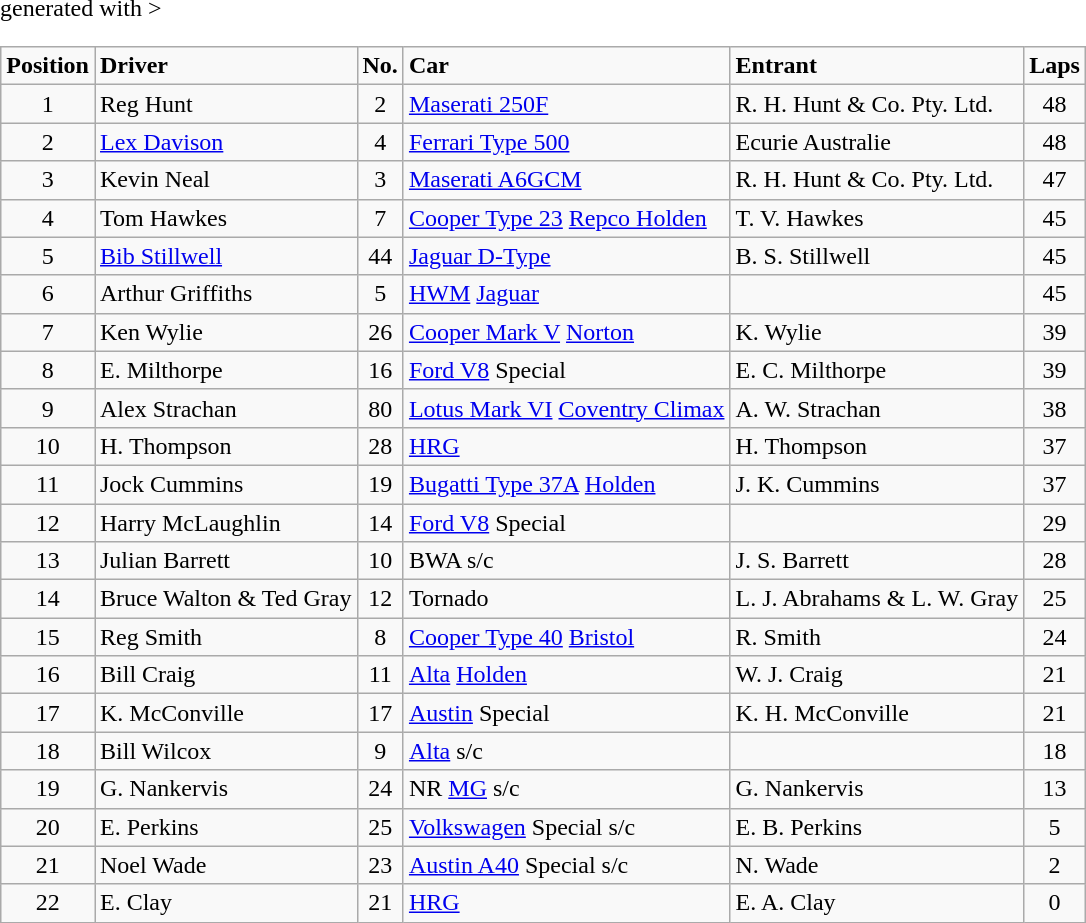<table class="wikitable" <hiddentext>generated with >
<tr style="font-weight:bold">
<td height="14" align="center">Position</td>
<td>Driver</td>
<td align="center">No.</td>
<td>Car</td>
<td>Entrant</td>
<td align="center">Laps</td>
</tr>
<tr>
<td height="14" align="center">1</td>
<td>Reg Hunt</td>
<td align="center">2</td>
<td><a href='#'>Maserati 250F</a></td>
<td>R. H. Hunt & Co. Pty. Ltd.</td>
<td align="center">48</td>
</tr>
<tr>
<td height="14" align="center">2</td>
<td><a href='#'>Lex Davison</a></td>
<td align="center">4</td>
<td><a href='#'>Ferrari Type 500</a></td>
<td>Ecurie Australie</td>
<td align="center">48</td>
</tr>
<tr>
<td height="14" align="center">3</td>
<td>Kevin Neal</td>
<td align="center">3</td>
<td><a href='#'>Maserati A6GCM</a></td>
<td>R. H. Hunt & Co. Pty. Ltd.</td>
<td align="center">47</td>
</tr>
<tr>
<td height="14" align="center">4</td>
<td>Tom Hawkes</td>
<td align="center">7</td>
<td><a href='#'>Cooper Type 23</a> <a href='#'>Repco Holden</a></td>
<td>T. V. Hawkes</td>
<td align="center">45</td>
</tr>
<tr>
<td height="14" align="center">5</td>
<td><a href='#'>Bib Stillwell</a></td>
<td align="center">44</td>
<td><a href='#'>Jaguar D-Type</a></td>
<td>B. S. Stillwell</td>
<td align="center">45</td>
</tr>
<tr>
<td height="14" align="center">6</td>
<td>Arthur Griffiths</td>
<td align="center">5</td>
<td><a href='#'>HWM</a> <a href='#'>Jaguar</a></td>
<td></td>
<td align="center">45</td>
</tr>
<tr>
<td height="14" align="center">7</td>
<td>Ken Wylie</td>
<td align="center">26</td>
<td><a href='#'>Cooper Mark V</a> <a href='#'>Norton</a></td>
<td>K. Wylie</td>
<td align="center">39</td>
</tr>
<tr>
<td height="14" align="center">8</td>
<td>E. Milthorpe</td>
<td align="center">16</td>
<td><a href='#'>Ford V8</a> Special</td>
<td>E. C. Milthorpe</td>
<td align="center">39</td>
</tr>
<tr>
<td height="14" align="center">9</td>
<td>Alex Strachan</td>
<td align="center">80</td>
<td><a href='#'>Lotus Mark VI</a> <a href='#'>Coventry Climax</a></td>
<td>A. W. Strachan</td>
<td align="center">38</td>
</tr>
<tr>
<td height="14" align="center">10</td>
<td>H. Thompson</td>
<td align="center">28</td>
<td><a href='#'>HRG</a></td>
<td>H. Thompson</td>
<td align="center">37</td>
</tr>
<tr>
<td height="14" align="center">11</td>
<td>Jock Cummins</td>
<td align="center">19</td>
<td><a href='#'>Bugatti Type 37A</a> <a href='#'>Holden</a></td>
<td>J. K. Cummins</td>
<td align="center">37</td>
</tr>
<tr>
<td height="14" align="center">12</td>
<td>Harry McLaughlin</td>
<td align="center">14</td>
<td><a href='#'>Ford V8</a> Special</td>
<td></td>
<td align="center">29</td>
</tr>
<tr>
<td height="14" align="center">13</td>
<td>Julian Barrett</td>
<td align="center">10</td>
<td>BWA s/c</td>
<td>J. S. Barrett</td>
<td align="center">28</td>
</tr>
<tr>
<td height="14" align="center">14</td>
<td>Bruce Walton & Ted Gray</td>
<td align="center">12</td>
<td>Tornado</td>
<td>L. J. Abrahams & L. W. Gray</td>
<td align="center">25</td>
</tr>
<tr>
<td height="14" align="center">15</td>
<td>Reg Smith</td>
<td align="center">8</td>
<td><a href='#'>Cooper Type 40</a> <a href='#'>Bristol</a></td>
<td>R. Smith</td>
<td align="center">24</td>
</tr>
<tr>
<td height="14" align="center">16</td>
<td>Bill Craig</td>
<td align="center">11</td>
<td><a href='#'>Alta</a> <a href='#'>Holden</a></td>
<td>W. J. Craig</td>
<td align="center">21</td>
</tr>
<tr>
<td height="14" align="center">17</td>
<td>K. McConville</td>
<td align="center">17</td>
<td><a href='#'>Austin</a> Special</td>
<td>K. H. McConville</td>
<td align="center">21</td>
</tr>
<tr>
<td height="14" align="center">18</td>
<td>Bill Wilcox</td>
<td align="center">9</td>
<td><a href='#'>Alta</a> s/c</td>
<td></td>
<td align="center">18</td>
</tr>
<tr>
<td height="14" align="center">19</td>
<td>G. Nankervis</td>
<td align="center">24</td>
<td>NR <a href='#'>MG</a> s/c</td>
<td>G. Nankervis</td>
<td align="center">13</td>
</tr>
<tr>
<td height="14" align="center">20</td>
<td>E. Perkins</td>
<td align="center">25</td>
<td><a href='#'>Volkswagen</a> Special s/c</td>
<td>E. B. Perkins</td>
<td align="center">5</td>
</tr>
<tr>
<td height="14" align="center">21</td>
<td>Noel Wade</td>
<td align="center">23</td>
<td><a href='#'>Austin A40</a> Special s/c</td>
<td>N. Wade</td>
<td align="center">2</td>
</tr>
<tr>
<td height="14" align="center">22</td>
<td>E. Clay</td>
<td align="center">21</td>
<td><a href='#'>HRG</a></td>
<td>E. A. Clay</td>
<td align="center">0</td>
</tr>
</table>
